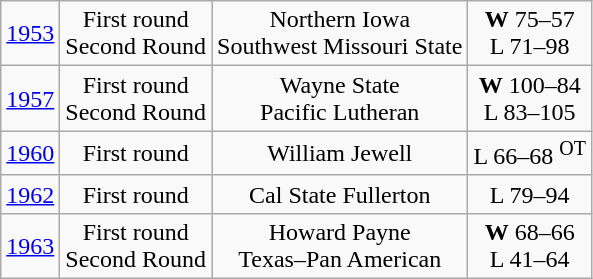<table class="wikitable">
<tr align="center">
<td><a href='#'>1953</a></td>
<td>First round<br>Second Round</td>
<td>Northern Iowa<br>Southwest Missouri State</td>
<td><strong>W</strong> 75–57<br>L 71–98</td>
</tr>
<tr align="center">
<td><a href='#'>1957</a></td>
<td>First round<br>Second Round</td>
<td>Wayne State<br>Pacific Lutheran</td>
<td><strong>W</strong> 100–84<br>L 83–105</td>
</tr>
<tr align="center">
<td><a href='#'>1960</a></td>
<td>First round</td>
<td>William Jewell</td>
<td>L 66–68 <sup>OT</sup></td>
</tr>
<tr align="center">
<td><a href='#'>1962</a></td>
<td>First round</td>
<td>Cal State Fullerton</td>
<td>L 79–94</td>
</tr>
<tr align="center">
<td><a href='#'>1963</a></td>
<td>First round<br>Second Round</td>
<td>Howard Payne<br>Texas–Pan American</td>
<td><strong>W</strong> 68–66<br>L 41–64</td>
</tr>
</table>
